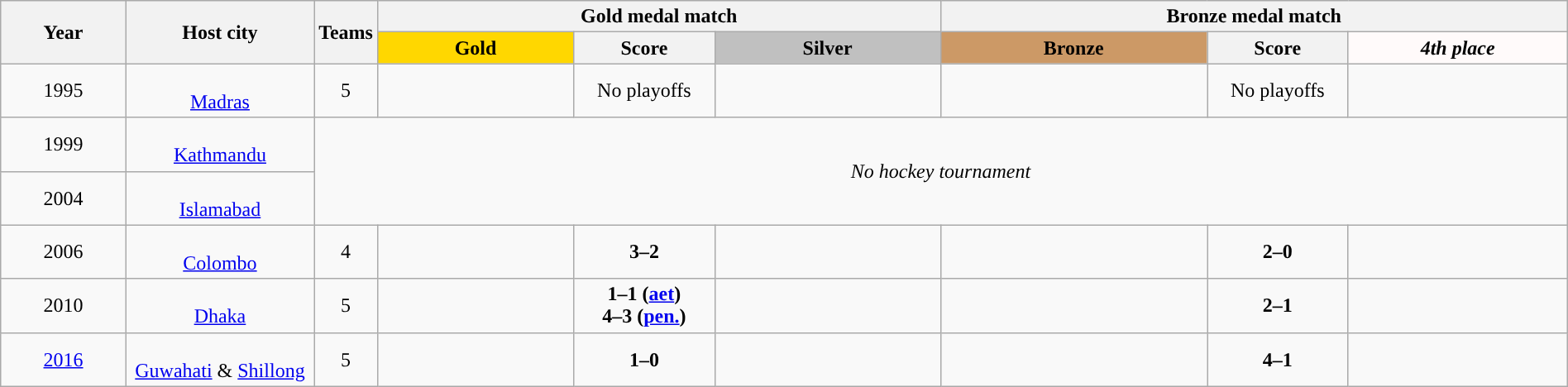<table class="wikitable" style="font-size: 100%; text-align: center; width: 100%;">
<tr>
<th rowspan="2" style="width:8%;">Year</th>
<th rowspan="2" style="width:12%;">Host city</th>
<th rowspan="2" style="width:4%;">Teams</th>
<th colspan="3">Gold medal match</th>
<th colspan="3">Bronze medal match</th>
</tr>
<tr style="background:#efefef;">
<td bgcolor="gold"><strong>Gold</strong></td>
<th width=9%>Score</th>
<td bgcolor="silver"><strong>Silver</strong></td>
<td style="background:#c96;"><strong>Bronze</strong></td>
<th width=9%>Score</th>
<th style="width:14%; background:snow;"><em>4th place</em></th>
</tr>
<tr align=center>
<td>1995</td>
<td> <br> <a href='#'>Madras</a></td>
<td>5</td>
<td><strong></strong></td>
<td><span>No playoffs</span></td>
<td></td>
<td></td>
<td><span>No playoffs</span></td>
<td></td>
</tr>
<tr align=center>
<td>1999</td>
<td> <br> <a href='#'>Kathmandu</a></td>
<td rowspan="2" colspan=7><em>No hockey tournament</em></td>
</tr>
<tr align=center>
<td>2004</td>
<td> <br> <a href='#'>Islamabad</a></td>
</tr>
<tr align=center>
<td>2006</td>
<td> <br> <a href='#'>Colombo</a></td>
<td>4</td>
<td><strong></strong></td>
<td><strong>3–2</strong></td>
<td></td>
<td></td>
<td><strong>2–0</strong></td>
<td></td>
</tr>
<tr align=center>
<td>2010</td>
<td> <br> <a href='#'>Dhaka</a></td>
<td>5</td>
<td><strong></strong></td>
<td><strong>1–1 (<a href='#'>aet</a>)</strong> <br> <strong>4–3 (<a href='#'>pen.</a>)</strong></td>
<td></td>
<td></td>
<td><strong>2–1</strong></td>
<td></td>
</tr>
<tr align=center>
<td><a href='#'>2016</a></td>
<td> <br> <a href='#'>Guwahati</a> & <a href='#'>Shillong</a></td>
<td>5</td>
<td><strong></strong></td>
<td><strong>1–0</strong></td>
<td></td>
<td></td>
<td><strong>4–1</strong></td>
<td></td>
</tr>
</table>
